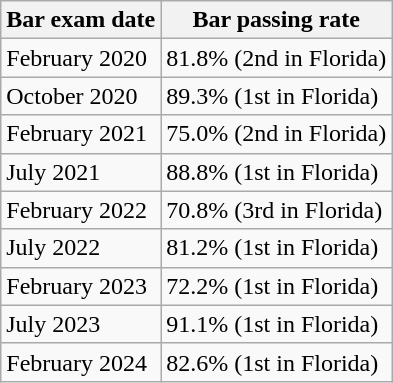<table class="wikitable" border="0">
<tr>
<th>Bar exam date</th>
<th>Bar passing rate</th>
</tr>
<tr>
<td>February 2020</td>
<td>81.8% (2nd in Florida)</td>
</tr>
<tr>
<td>October 2020</td>
<td>89.3% (1st in Florida)</td>
</tr>
<tr>
<td>February 2021</td>
<td>75.0% (2nd in Florida)</td>
</tr>
<tr>
<td>July 2021</td>
<td>88.8% (1st in Florida)</td>
</tr>
<tr>
<td>February 2022</td>
<td>70.8% (3rd in Florida)</td>
</tr>
<tr>
<td>July 2022</td>
<td>81.2% (1st in Florida)</td>
</tr>
<tr>
<td>February 2023</td>
<td>72.2% (1st in Florida)</td>
</tr>
<tr>
<td>July 2023</td>
<td>91.1% (1st in Florida)</td>
</tr>
<tr>
<td>February 2024</td>
<td>82.6% (1st in Florida)</td>
</tr>
</table>
